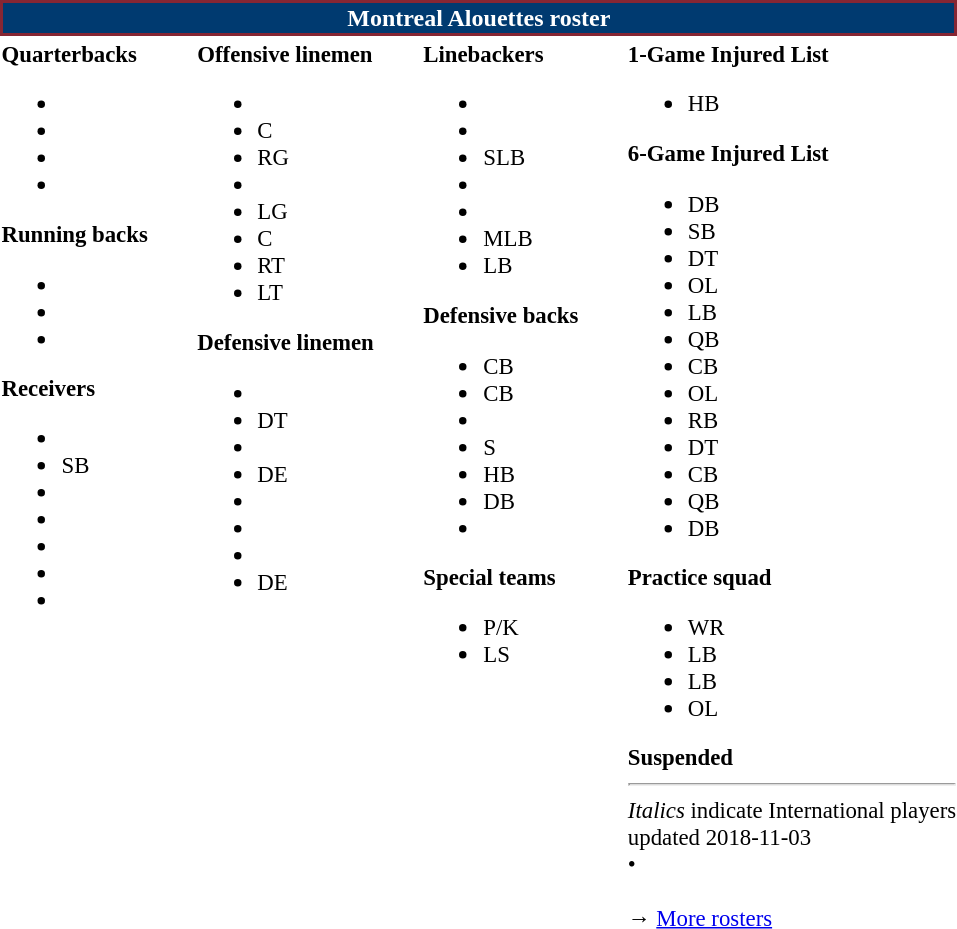<table class="toccolours" style="text-align: left;">
<tr>
<th colspan="7" style="text-align:center; background:#003A70; border:2px solid #862633;color:#FFFFFF;text-align:center;">Montreal Alouettes roster</th>
</tr>
<tr>
<td style="font-size: 95%;vertical-align:top;"><strong>Quarterbacks</strong><br><ul><li></li><li></li><li></li><li></li></ul><strong>Running backs</strong><ul><li></li><li></li><li></li></ul><strong>Receivers</strong><ul><li></li><li> SB</li><li></li><li></li><li></li><li></li><li></li></ul></td>
<td style="width: 25px;"></td>
<td style="font-size: 95%;vertical-align:top;"><strong>Offensive linemen</strong><br><ul><li></li><li> C</li><li> RG</li><li></li><li> LG</li><li> C</li><li> RT</li><li> LT</li></ul><strong>Defensive linemen</strong><ul><li></li><li> DT</li><li></li><li> DE</li><li></li><li></li><li></li><li> DE</li></ul></td>
<td style="width: 25px;"></td>
<td style="font-size: 95%;vertical-align:top;"><strong>Linebackers</strong><br><ul><li></li><li></li><li> SLB</li><li></li><li></li><li> MLB</li><li> LB</li></ul><strong>Defensive backs</strong><ul><li> CB</li><li> CB</li><li></li><li> S</li><li> HB</li><li> DB</li><li></li></ul><strong>Special teams</strong><ul><li> P/K</li><li> LS</li></ul></td>
<td style="width: 25px;"></td>
<td style="font-size: 95%;vertical-align:top;"><strong>1-Game Injured List</strong><br><ul><li> HB</li></ul><strong>6-Game Injured List</strong><ul><li> DB</li><li> SB</li><li> DT</li><li> OL</li><li> LB</li><li> QB</li><li> CB</li><li> OL</li><li> RB</li><li> DT</li><li> CB</li><li> QB</li><li> DB</li></ul><strong>Practice squad</strong><ul><li> WR</li><li> LB</li><li> LB</li><li> OL</li></ul><strong>Suspended</strong><br><hr>
<em>Italics</em> indicate International players<br>
<span></span> updated 2018-11-03<br>
<span></span> • <span></span><br>
<br>→ <a href='#'>More rosters</a></td>
</tr>
<tr>
</tr>
</table>
